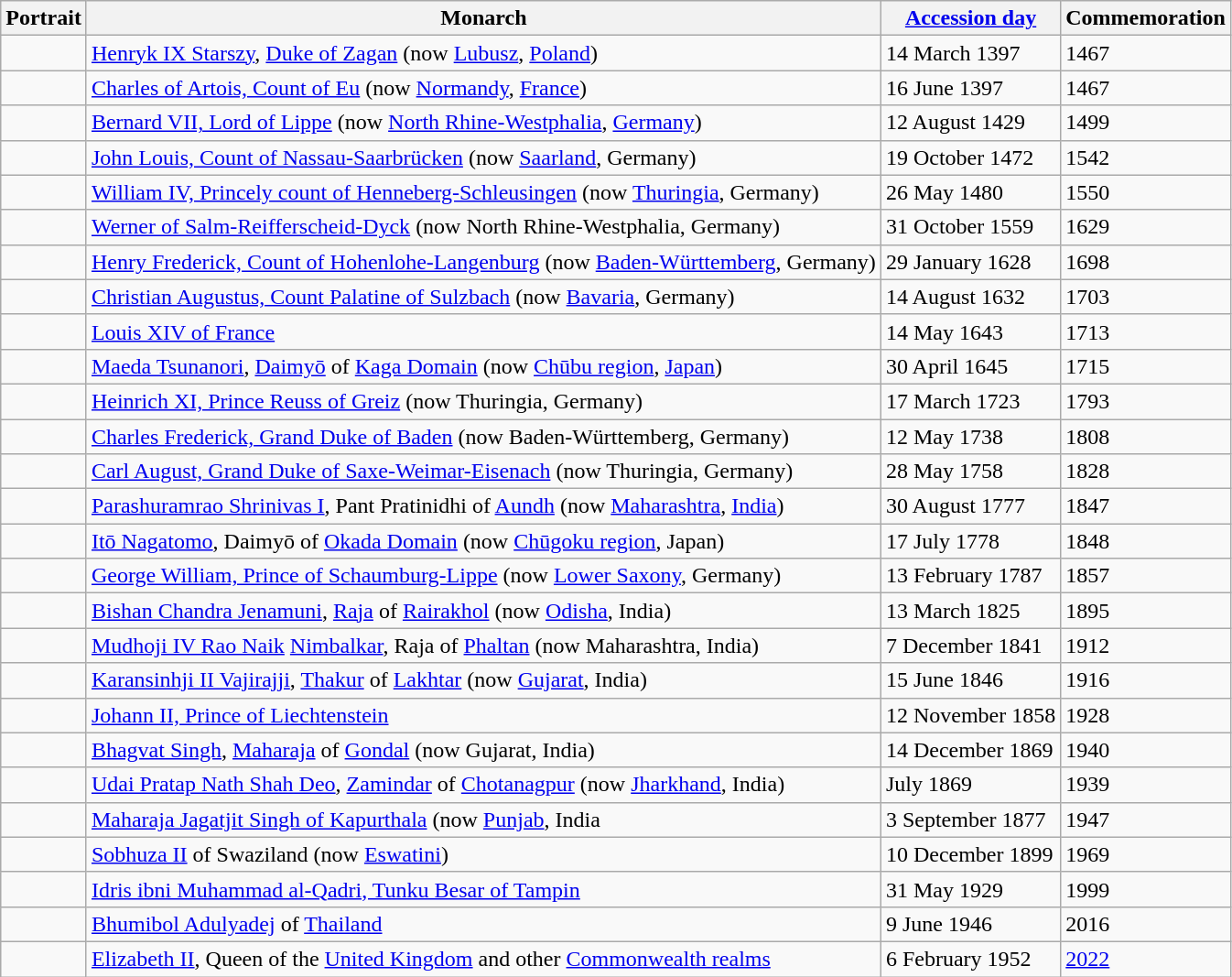<table class="wikitable sortable">
<tr>
<th>Portrait</th>
<th>Monarch</th>
<th><a href='#'>Accession day</a></th>
<th>Commemoration</th>
</tr>
<tr>
<td></td>
<td><a href='#'>Henryk IX Starszy</a>, <a href='#'>Duke of Zagan</a> (now <a href='#'>Lubusz</a>, <a href='#'>Poland</a>)</td>
<td>14 March 1397</td>
<td>1467</td>
</tr>
<tr>
<td></td>
<td><a href='#'>Charles of Artois, Count of Eu</a> (now <a href='#'>Normandy</a>, <a href='#'>France</a>)</td>
<td>16 June 1397</td>
<td>1467</td>
</tr>
<tr>
<td></td>
<td><a href='#'>Bernard VII, Lord of Lippe</a> (now <a href='#'>North Rhine-Westphalia</a>, <a href='#'>Germany</a>)</td>
<td>12 August 1429</td>
<td>1499</td>
</tr>
<tr>
<td></td>
<td><a href='#'>John Louis, Count of Nassau-Saarbrücken</a> (now <a href='#'>Saarland</a>, Germany)</td>
<td>19 October 1472</td>
<td>1542</td>
</tr>
<tr>
<td></td>
<td><a href='#'>William IV, Princely count of Henneberg-Schleusingen</a> (now <a href='#'>Thuringia</a>, Germany)</td>
<td>26 May 1480</td>
<td>1550</td>
</tr>
<tr>
<td></td>
<td><a href='#'>Werner of Salm-Reifferscheid-Dyck</a> (now North Rhine-Westphalia, Germany)</td>
<td>31 October 1559</td>
<td>1629</td>
</tr>
<tr>
<td></td>
<td><a href='#'>Henry Frederick, Count of Hohenlohe-Langenburg</a> (now <a href='#'>Baden-Württemberg</a>, Germany)</td>
<td>29 January 1628</td>
<td>1698</td>
</tr>
<tr>
<td></td>
<td><a href='#'>Christian Augustus, Count Palatine of Sulzbach</a> (now <a href='#'>Bavaria</a>, Germany)</td>
<td>14 August 1632</td>
<td>1703</td>
</tr>
<tr>
<td></td>
<td><a href='#'>Louis XIV of France</a></td>
<td>14 May 1643</td>
<td>1713</td>
</tr>
<tr>
<td></td>
<td><a href='#'>Maeda Tsunanori</a>,  <a href='#'>Daimyō</a> of <a href='#'>Kaga Domain</a> (now <a href='#'>Chūbu region</a>, <a href='#'>Japan</a>)</td>
<td>30 April 1645</td>
<td>1715</td>
</tr>
<tr>
<td></td>
<td><a href='#'>Heinrich XI, Prince Reuss of Greiz</a> (now Thuringia, Germany)</td>
<td>17 March 1723</td>
<td>1793</td>
</tr>
<tr>
<td></td>
<td><a href='#'>Charles Frederick, Grand Duke of Baden</a> (now Baden-Württemberg, Germany)</td>
<td>12 May 1738</td>
<td>1808</td>
</tr>
<tr>
<td></td>
<td><a href='#'>Carl August, Grand Duke of Saxe-Weimar-Eisenach</a> (now Thuringia, Germany)</td>
<td>28 May 1758</td>
<td>1828</td>
</tr>
<tr>
<td></td>
<td><a href='#'>Parashuramrao Shrinivas I</a>,  Pant Pratinidhi of <a href='#'>Aundh</a> (now <a href='#'>Maharashtra</a>, <a href='#'>India</a>)</td>
<td>30 August 1777</td>
<td>1847</td>
</tr>
<tr>
<td></td>
<td><a href='#'>Itō Nagatomo</a>, Daimyō of <a href='#'>Okada Domain</a> (now <a href='#'>Chūgoku region</a>, Japan)</td>
<td>17 July 1778</td>
<td>1848</td>
</tr>
<tr>
<td></td>
<td><a href='#'>George William, Prince of Schaumburg-Lippe</a> (now <a href='#'>Lower Saxony</a>, Germany)</td>
<td>13 February 1787</td>
<td>1857</td>
</tr>
<tr>
<td></td>
<td><a href='#'>Bishan Chandra Jenamuni</a>, <a href='#'>Raja</a> of <a href='#'>Rairakhol</a> (now <a href='#'>Odisha</a>, India)</td>
<td>13 March 1825</td>
<td>1895</td>
</tr>
<tr>
<td></td>
<td><a href='#'>Mudhoji IV Rao Naik</a> <a href='#'>Nimbalkar</a>, Raja of <a href='#'>Phaltan</a> (now Maharashtra, India)</td>
<td>7 December 1841</td>
<td>1912</td>
</tr>
<tr>
<td></td>
<td><a href='#'>Karansinhji II Vajirajji</a>, <a href='#'>Thakur</a> of <a href='#'>Lakhtar</a> (now <a href='#'>Gujarat</a>, India)</td>
<td>15 June 1846</td>
<td>1916</td>
</tr>
<tr>
<td></td>
<td><a href='#'>Johann II, Prince of Liechtenstein</a></td>
<td>12 November 1858</td>
<td>1928</td>
</tr>
<tr>
<td></td>
<td><a href='#'>Bhagvat Singh</a>, <a href='#'>Maharaja</a> of <a href='#'>Gondal</a> (now Gujarat, India)</td>
<td>14 December 1869</td>
<td>1940</td>
</tr>
<tr>
<td></td>
<td><a href='#'>Udai Pratap Nath Shah Deo</a>, <a href='#'>Zamindar</a> of <a href='#'>Chotanagpur</a> (now <a href='#'>Jharkhand</a>, India)</td>
<td>July 1869</td>
<td>1939</td>
</tr>
<tr>
<td></td>
<td><a href='#'>Maharaja Jagatjit Singh of Kapurthala</a> (now <a href='#'>Punjab</a>, India</td>
<td>3 September 1877</td>
<td>1947</td>
</tr>
<tr>
<td></td>
<td><a href='#'>Sobhuza II</a> of Swaziland (now <a href='#'>Eswatini</a>)</td>
<td>10 December 1899</td>
<td>1969</td>
</tr>
<tr>
<td></td>
<td><a href='#'>Idris ibni Muhammad al-Qadri, Tunku Besar of Tampin</a></td>
<td>31 May 1929</td>
<td>1999</td>
</tr>
<tr>
<td></td>
<td><a href='#'>Bhumibol Adulyadej</a> of <a href='#'>Thailand</a></td>
<td>9 June 1946</td>
<td>2016</td>
</tr>
<tr>
<td></td>
<td><a href='#'>Elizabeth II</a>, Queen of the <a href='#'>United Kingdom</a> and other <a href='#'>Commonwealth realms</a></td>
<td>6 February 1952</td>
<td><a href='#'>2022</a></td>
</tr>
</table>
